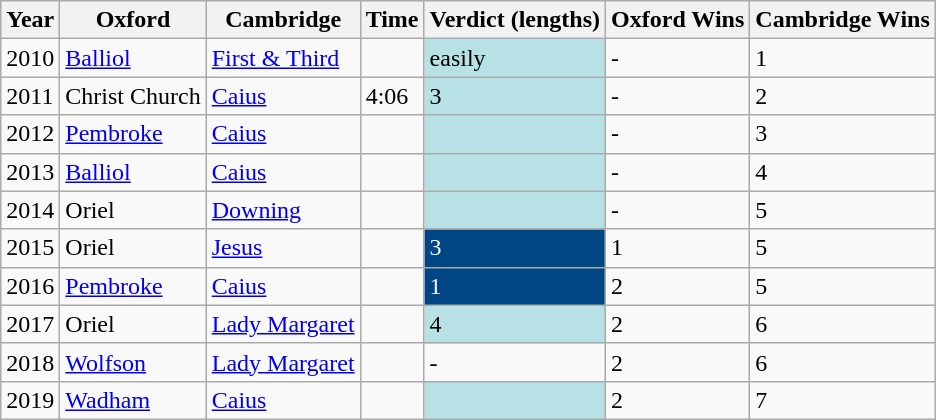<table class="wikitable collapsible collapsed" style="border-collapse: collapse;">
<tr>
<th>Year</th>
<th>Oxford</th>
<th>Cambridge</th>
<th>Time</th>
<th>Verdict (lengths)</th>
<th>Oxford Wins</th>
<th>Cambridge Wins</th>
</tr>
<tr>
<td>2010</td>
<td><a href='#'>Balliol</a></td>
<td><a href='#'>First & Third</a></td>
<td></td>
<td style="background:#B7E1E4; color:#000;">easily</td>
<td>-</td>
<td>1</td>
</tr>
<tr>
<td>2011</td>
<td>Christ Church</td>
<td><a href='#'>Caius</a></td>
<td>4:06</td>
<td style="background:#B7E1E4; color:#000;">3</td>
<td>-</td>
<td>2</td>
</tr>
<tr>
<td>2012</td>
<td><a href='#'>Pembroke</a></td>
<td><a href='#'>Caius</a></td>
<td></td>
<td style="background:#B7E1E4; color:#000;"></td>
<td>-</td>
<td>3</td>
</tr>
<tr>
<td>2013</td>
<td><a href='#'>Balliol</a></td>
<td><a href='#'>Caius</a></td>
<td></td>
<td style="background:#B7E1E4; color:#000;"></td>
<td>-</td>
<td>4</td>
</tr>
<tr>
<td>2014</td>
<td>Oriel</td>
<td><a href='#'>Downing</a></td>
<td></td>
<td style="background:#B7E1E4; color:#000;"></td>
<td>-</td>
<td>5</td>
</tr>
<tr>
<td>2015</td>
<td>Oriel</td>
<td><a href='#'>Jesus</a></td>
<td></td>
<td style="background:#004685; color:#FFF;">3</td>
<td>1</td>
<td>5</td>
</tr>
<tr>
<td>2016</td>
<td><a href='#'>Pembroke</a></td>
<td><a href='#'>Caius</a></td>
<td></td>
<td style="background:#004685; color:#FFF;">1</td>
<td>2</td>
<td>5</td>
</tr>
<tr>
<td>2017</td>
<td>Oriel</td>
<td><a href='#'>Lady Margaret</a></td>
<td></td>
<td style="background:#B7E1E4; color:#000;">4</td>
<td>2</td>
<td>6</td>
</tr>
<tr>
<td>2018</td>
<td><a href='#'>Wolfson</a></td>
<td><a href='#'>Lady Margaret</a></td>
<td></td>
<td>-</td>
<td>2</td>
<td>6</td>
</tr>
<tr>
<td>2019</td>
<td><a href='#'>Wadham</a></td>
<td><a href='#'>Caius</a></td>
<td></td>
<td style="background:#B7E1E4; color:#000;"></td>
<td>2</td>
<td>7</td>
</tr>
</table>
